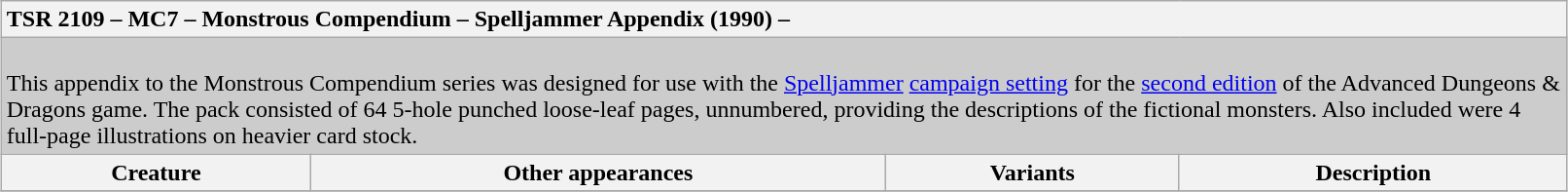<table class="wikitable collapsible" style="margin:15px; width:85%;">
<tr>
<th colspan="5" style="text-align:left">TSR 2109 – MC7 – Monstrous Compendium – Spelljammer Appendix (1990) – </th>
</tr>
<tr style="background:#ccc;">
<td colspan="5" style="text-align:left;"><br>This appendix to the Monstrous Compendium series was designed for use with the <a href='#'>Spelljammer</a> <a href='#'>campaign setting</a> for the <a href='#'>second edition</a> of the Advanced Dungeons & Dragons game. The pack consisted of 64 5-hole punched loose-leaf pages, unnumbered, providing the descriptions of the fictional monsters. Also included were 4 full-page illustrations on heavier card stock.</td>
</tr>
<tr>
<th>Creature</th>
<th>Other appearances</th>
<th>Variants</th>
<th>Description</th>
</tr>
<tr>
</tr>
</table>
